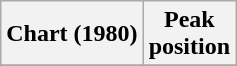<table class="wikitable sortable plainrowheaders" style="text-align:center">
<tr>
<th>Chart (1980)</th>
<th>Peak<br>position</th>
</tr>
<tr>
</tr>
</table>
